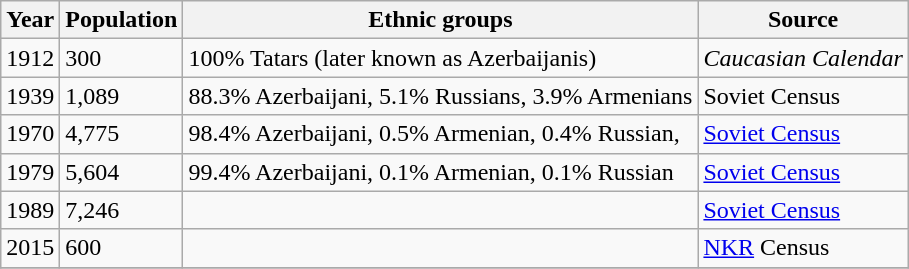<table class="wikitable">
<tr>
<th>Year</th>
<th>Population</th>
<th>Ethnic groups</th>
<th>Source</th>
</tr>
<tr>
<td>1912</td>
<td>300</td>
<td>100% Tatars (later known as Azerbaijanis)</td>
<td><em>Caucasian Calendar</em></td>
</tr>
<tr>
<td>1939</td>
<td>1,089</td>
<td>88.3% Azerbaijani, 5.1% Russians, 3.9% Armenians</td>
<td>Soviet Census</td>
</tr>
<tr>
<td>1970</td>
<td>4,775</td>
<td>98.4% Azerbaijani, 0.5% Armenian, 0.4% Russian,</td>
<td><a href='#'>Soviet Census</a></td>
</tr>
<tr>
<td>1979</td>
<td>5,604</td>
<td>99.4% Azerbaijani, 0.1% Armenian, 0.1% Russian</td>
<td><a href='#'>Soviet Census</a></td>
</tr>
<tr>
<td>1989</td>
<td>7,246</td>
<td></td>
<td><a href='#'>Soviet Census</a></td>
</tr>
<tr>
<td>2015</td>
<td>600</td>
<td></td>
<td><a href='#'>NKR</a> Census</td>
</tr>
<tr>
</tr>
</table>
